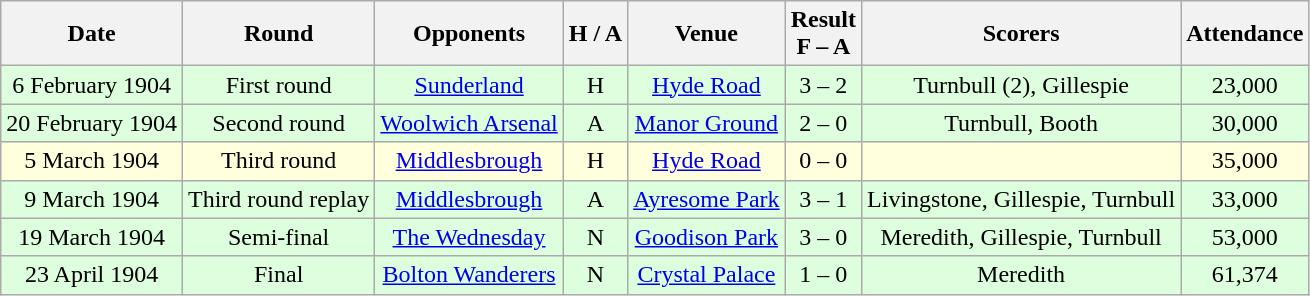<table class="wikitable" style="text-align:center">
<tr>
<th>Date</th>
<th>Round</th>
<th>Opponents</th>
<th>H / A</th>
<th>Venue</th>
<th>Result<br>F – A</th>
<th>Scorers</th>
<th>Attendance</th>
</tr>
<tr bgcolor="#ddffdd">
<td>6 February 1904</td>
<td>First round</td>
<td><a href='#'>Sunderland</a></td>
<td>H</td>
<td><a href='#'>Hyde Road</a></td>
<td>3 – 2</td>
<td>Turnbull (2), Gillespie</td>
<td>23,000</td>
</tr>
<tr bgcolor="#ddffdd">
<td>20 February 1904</td>
<td>Second round</td>
<td><a href='#'>Woolwich Arsenal</a></td>
<td>A</td>
<td><a href='#'>Manor Ground</a></td>
<td>2 – 0</td>
<td>Turnbull, Booth</td>
<td>30,000</td>
</tr>
<tr bgcolor="#ffffdd">
<td>5 March 1904</td>
<td>Third round</td>
<td><a href='#'>Middlesbrough</a></td>
<td>H</td>
<td><a href='#'>Hyde Road</a></td>
<td>0 – 0</td>
<td></td>
<td>35,000</td>
</tr>
<tr bgcolor="#ddffdd">
<td>9 March 1904</td>
<td>Third round replay</td>
<td><a href='#'>Middlesbrough</a></td>
<td>A</td>
<td><a href='#'>Ayresome Park</a></td>
<td>3 – 1</td>
<td>Livingstone, Gillespie, Turnbull</td>
<td>33,000</td>
</tr>
<tr bgcolor="#ddffdd">
<td>19 March 1904</td>
<td>Semi-final</td>
<td><a href='#'>The Wednesday</a></td>
<td>N</td>
<td><a href='#'>Goodison Park</a></td>
<td>3 – 0</td>
<td>Meredith, Gillespie, Turnbull</td>
<td>53,000</td>
</tr>
<tr bgcolor="#ddffdd">
<td>23 April 1904</td>
<td>Final</td>
<td><a href='#'>Bolton Wanderers</a></td>
<td>N</td>
<td><a href='#'>Crystal Palace</a></td>
<td>1 – 0</td>
<td>Meredith</td>
<td>61,374</td>
</tr>
</table>
